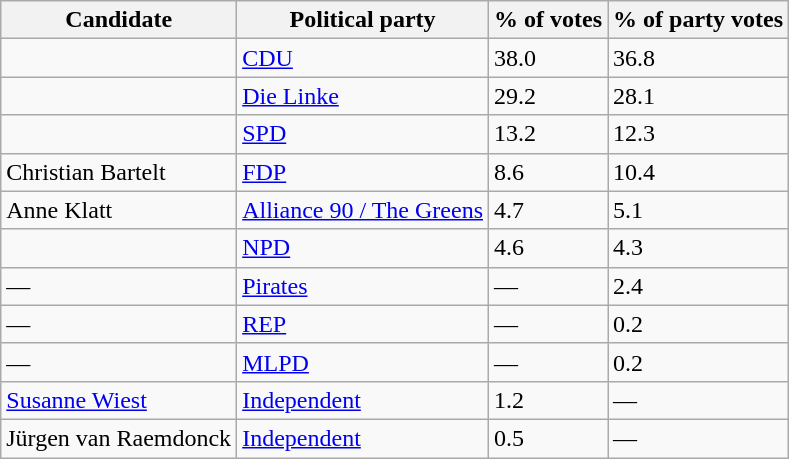<table class="wikitable sortable">
<tr>
<th>Candidate</th>
<th>Political party</th>
<th>% of vo<strong>tes</strong></th>
<th>% of p<strong>arty votes</strong></th>
</tr>
<tr>
<td></td>
<td><a href='#'>CDU</a></td>
<td>38.0</td>
<td>36.8</td>
</tr>
<tr>
<td></td>
<td><a href='#'>Die Linke</a></td>
<td>29.2</td>
<td>28.1</td>
</tr>
<tr>
<td></td>
<td><a href='#'>SPD</a></td>
<td>13.2</td>
<td>12.3</td>
</tr>
<tr>
<td>Christian Bartelt</td>
<td><a href='#'>FDP</a></td>
<td>8.6</td>
<td>10.4</td>
</tr>
<tr>
<td>Anne Klatt</td>
<td><a href='#'>Alliance 90 / The Greens</a></td>
<td>4.7</td>
<td>5.1</td>
</tr>
<tr>
<td></td>
<td><a href='#'>NPD</a></td>
<td>4.6</td>
<td>4.3</td>
</tr>
<tr>
<td>—</td>
<td><a href='#'>Pirates</a></td>
<td>—</td>
<td>2.4</td>
</tr>
<tr>
<td>—</td>
<td><a href='#'>REP</a></td>
<td>—</td>
<td>0.2</td>
</tr>
<tr>
<td>—</td>
<td><a href='#'>MLPD</a></td>
<td>—</td>
<td>0.2</td>
</tr>
<tr>
<td><a href='#'>Susanne Wiest</a></td>
<td><a href='#'>Independent</a></td>
<td>1.2</td>
<td>—</td>
</tr>
<tr>
<td>Jürgen van Raemdonck</td>
<td><a href='#'>Independent</a></td>
<td>0.5</td>
<td>—</td>
</tr>
</table>
